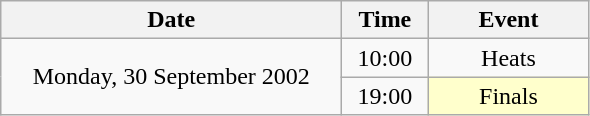<table class = "wikitable" style="text-align:center;">
<tr>
<th width=220>Date</th>
<th width=50>Time</th>
<th width=100>Event</th>
</tr>
<tr>
<td rowspan=2>Monday, 30 September 2002</td>
<td>10:00</td>
<td>Heats</td>
</tr>
<tr>
<td>19:00</td>
<td bgcolor=ffffcc>Finals</td>
</tr>
</table>
